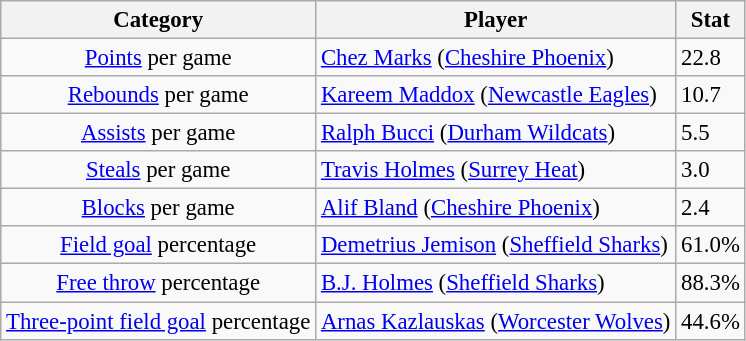<table class="wikitable" style="font-size:95%">
<tr>
<th>Category</th>
<th>Player</th>
<th>Stat</th>
</tr>
<tr --->
<td style="text-align:center"><a href='#'>Points</a> per game</td>
<td> <a href='#'>Chez Marks</a> (<a href='#'>Cheshire Phoenix</a>)</td>
<td>22.8</td>
</tr>
<tr>
<td style="text-align:center"><a href='#'>Rebounds</a> per game</td>
<td> <a href='#'>Kareem Maddox</a> (<a href='#'>Newcastle Eagles</a>)</td>
<td>10.7</td>
</tr>
<tr>
<td style="text-align:center"><a href='#'>Assists</a> per game</td>
<td>  <a href='#'>Ralph Bucci</a> (<a href='#'>Durham Wildcats</a>)</td>
<td>5.5</td>
</tr>
<tr>
<td style="text-align:center"><a href='#'>Steals</a> per game</td>
<td> <a href='#'>Travis Holmes</a> (<a href='#'>Surrey Heat</a>)</td>
<td>3.0</td>
</tr>
<tr>
<td style="text-align:center"><a href='#'>Blocks</a> per game</td>
<td> <a href='#'>Alif Bland</a> (<a href='#'>Cheshire Phoenix</a>)</td>
<td>2.4</td>
</tr>
<tr>
<td style="text-align:center"><a href='#'>Field goal</a> percentage</td>
<td> <a href='#'>Demetrius Jemison</a> (<a href='#'>Sheffield Sharks</a>)</td>
<td>61.0%</td>
</tr>
<tr>
<td style="text-align:center"><a href='#'>Free throw</a> percentage</td>
<td> <a href='#'>B.J. Holmes</a> (<a href='#'>Sheffield Sharks</a>)</td>
<td>88.3%</td>
</tr>
<tr>
<td style="text-align:center"><a href='#'>Three-point field goal</a> percentage</td>
<td> <a href='#'>Arnas Kazlauskas</a> (<a href='#'>Worcester Wolves</a>)</td>
<td>44.6%</td>
</tr>
</table>
